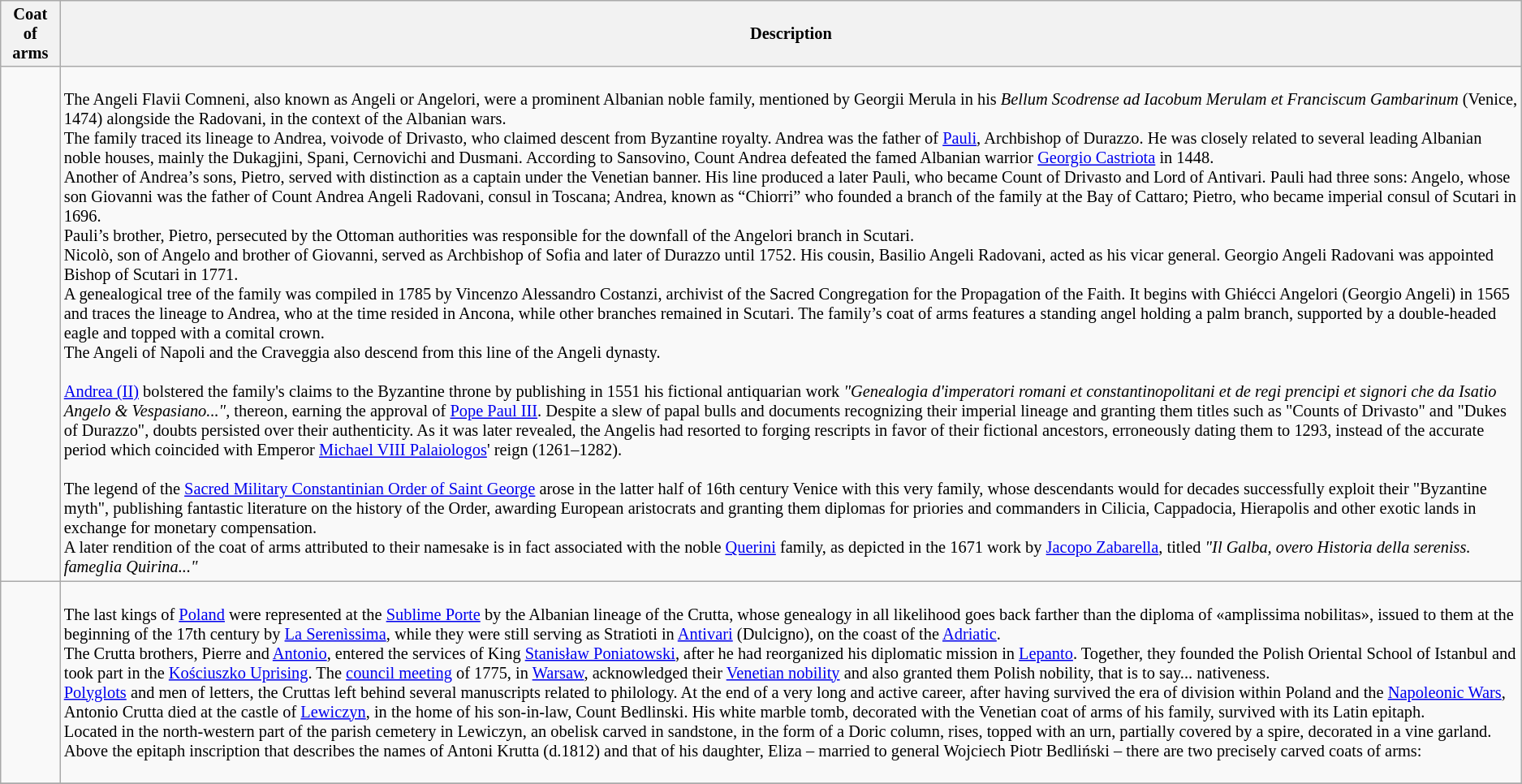<table class="wikitable" style="font-size:85%;">
<tr>
<th>Coat of arms</th>
<th>Description</th>
</tr>
<tr>
<td></td>
<td><br>The Angeli Flavii Comneni, also known as Angeli or Angelori, were a prominent Albanian noble family, mentioned by Georgii Merula in his <em>Bellum Scodrense ad Iacobum Merulam et Franciscum Gambarinum</em> (Venice, 1474) alongside the Radovani, in the context of the Albanian wars.<br>The family traced its lineage to Andrea, voivode of Drivasto, who claimed descent from Byzantine royalty. Andrea was the father of <a href='#'>Pauli</a>, Archbishop of Durazzo. He was closely related to several leading Albanian noble houses, mainly the Dukagjini, Spani, Cernovichi and Dusmani. According to Sansovino, Count Andrea defeated the famed Albanian warrior <a href='#'>Georgio Castriota</a> in 1448.<br>Another of Andrea’s sons, Pietro, served with distinction as a captain under the Venetian banner. His line produced a later Pauli, who became Count of Drivasto and Lord of Antivari. Pauli had three sons: Angelo, whose son Giovanni was the father of Count Andrea Angeli Radovani, consul in Toscana; Andrea, known as “Chiorri” who founded a branch of the family at the Bay of Cattaro; Pietro, who became imperial consul of Scutari in 1696.<br>Pauli’s brother, Pietro, persecuted by the Ottoman authorities was responsible for the downfall of the Angelori branch in Scutari.<br>Nicolò, son of Angelo and brother of Giovanni, served as Archbishop of Sofia and later of Durazzo until 1752. His cousin, Basilio Angeli Radovani, acted as his vicar general. Georgio Angeli Radovani was appointed Bishop of Scutari in 1771.<br>A genealogical tree of the family was compiled in 1785 by Vincenzo Alessandro Costanzi, archivist of the Sacred Congregation for the Propagation of the Faith. It begins with Ghiécci Angelori (Georgio Angeli) in 1565 and traces the lineage to Andrea, who at the time resided in Ancona, while other branches remained in Scutari. The family’s coat of arms features a standing angel holding a palm branch, supported by a double-headed eagle and topped with a comital crown.<br>The Angeli of Napoli and the Craveggia also descend from this line of the Angeli dynasty.<br><br><a href='#'>Andrea (II)</a> bolstered the family's claims to the Byzantine throne by publishing in 1551 his fictional antiquarian work <em>"Genealogia d'imperatori romani et constantinopolitani et de regi prencipi et signori che da Isatio Angelo & Vespasiano..."</em>, thereon, earning the approval of <a href='#'>Pope Paul III</a>. Despite a slew of papal bulls and documents recognizing their imperial lineage and granting them titles such as "Counts of Drivasto" and "Dukes of Durazzo", doubts persisted over their authenticity. As it was later revealed, the Angelis had resorted to forging rescripts in favor of their fictional ancestors, erroneously dating them to 1293, instead of the accurate period which coincided with Emperor <a href='#'>Michael VIII Palaiologos</a>' reign (1261–1282).<br><br>The legend of the <a href='#'>Sacred Military Constantinian Order of Saint George</a> arose in the latter half of 16th century Venice with this very family, whose descendants would for decades successfully exploit their "Byzantine myth", publishing fantastic literature on the history of the Order, awarding European aristocrats and granting them diplomas for priories and commanders in Cilicia, Cappadocia, Hierapolis and other exotic lands in exchange for monetary compensation.<br>A later rendition of the coat of arms attributed to their namesake is in fact associated with the noble <a href='#'>Querini</a> family, as depicted in the 1671 work by <a href='#'>Jacopo Zabarella</a>, titled <em>"Il Galba, overo Historia della sereniss. fameglia Quirina..."</em></td>
</tr>
<tr>
<td align="center"></td>
<td><br>The last kings of <a href='#'>Poland</a> were represented at the <a href='#'>Sublime Porte</a> by the Albanian lineage of the Crutta, whose genealogy in all likelihood goes back farther than the diploma of «amplissima nobilitas», issued to them at the beginning of the 17th century by <a href='#'>La Serenìssima</a>, while they were still serving as Stratioti in <a href='#'>Antivari</a> (Dulcigno), on the coast of the <a href='#'>Adriatic</a>.<br>The Crutta brothers, Pierre and <a href='#'>Antonio</a>, entered the services of King <a href='#'>Stanisław Poniatowski</a>, after he had reorganized his diplomatic mission in <a href='#'>Lepanto</a>. Together, they founded the Polish Oriental School of Istanbul and took part in the <a href='#'>Kościuszko Uprising</a>. The <a href='#'>council meeting</a> of 1775, in <a href='#'>Warsaw</a>, acknowledged their <a href='#'>Venetian nobility</a> and also granted them Polish nobility, that is to say... nativeness.<br><a href='#'>Polyglots</a> and men of letters, the Cruttas left behind several manuscripts related to philology. At the end of a very long and active career, after having survived the era of division within Poland and the <a href='#'>Napoleonic Wars</a>, Antonio Crutta died at the castle of <a href='#'>Lewiczyn</a>, in the home of his son-in-law, Count Bedlinski. His white marble tomb, decorated with the Venetian coat of arms of his family, survived with its Latin epitaph.<br>Located in the north-western part of the parish cemetery in Lewiczyn, an obelisk carved in sandstone, in the form of a Doric column, rises, topped with an urn, partially covered by a spire, decorated in a vine garland.<br>Above the epitaph inscription that describes the names of Antoni Krutta (d.1812) and that of his daughter, Eliza – married to general Wojciech Piotr Bedliński – there are two precisely carved coats of arms:<br><br></td>
</tr>
<tr>
</tr>
</table>
